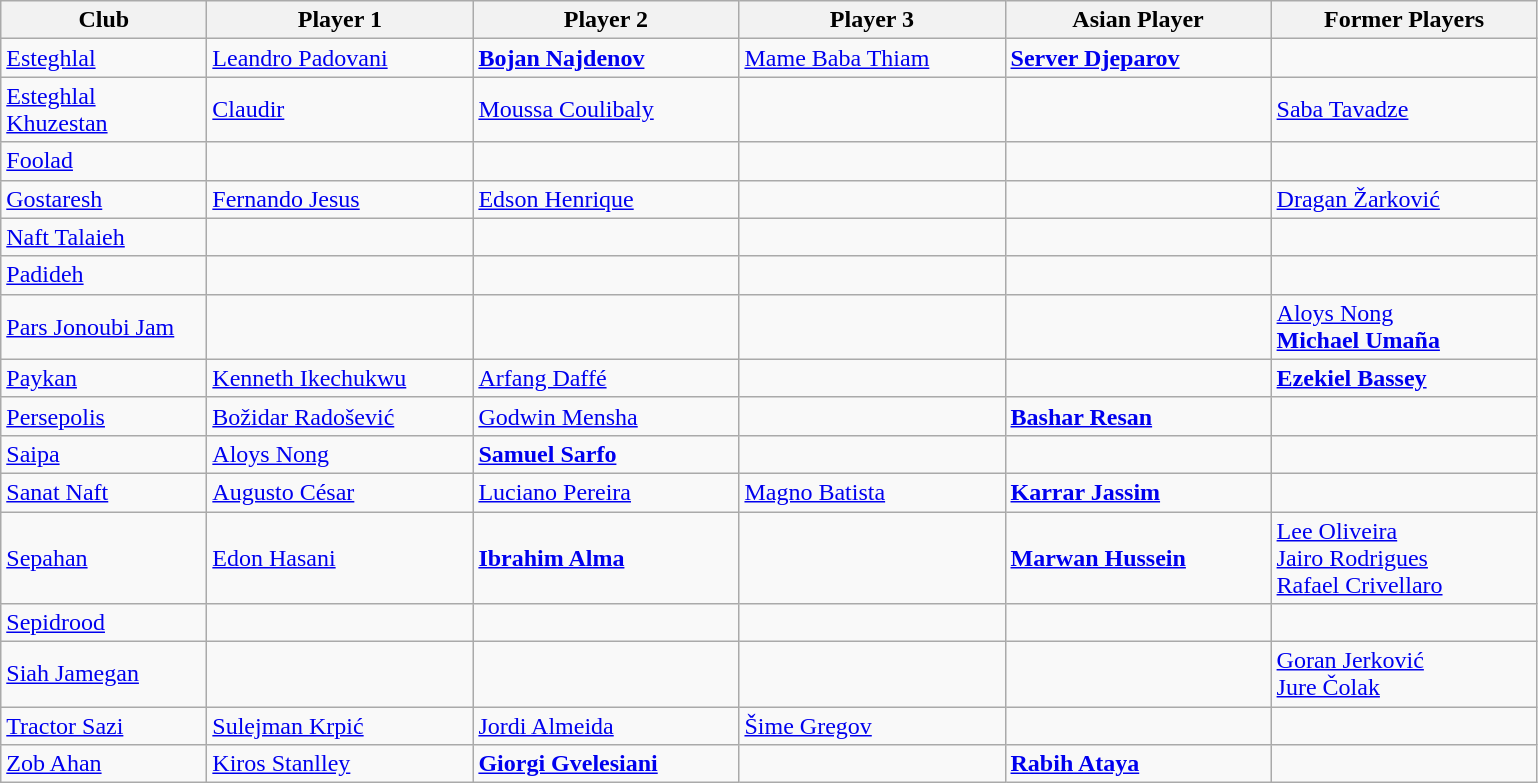<table class="sortable wikitable">
<tr>
<th width="130">Club</th>
<th width="170">Player 1</th>
<th width="170">Player 2</th>
<th width="170">Player 3</th>
<th width="170">Asian Player</th>
<th width="170">Former Players</th>
</tr>
<tr>
<td><a href='#'>Esteghlal</a></td>
<td> <a href='#'>Leandro Padovani</a></td>
<td> <strong><a href='#'>Bojan Najdenov</a></strong></td>
<td> <a href='#'>Mame Baba Thiam</a></td>
<td> <strong><a href='#'>Server Djeparov</a></strong></td>
<td></td>
</tr>
<tr>
<td><a href='#'>Esteghlal Khuzestan</a></td>
<td> <a href='#'>Claudir</a></td>
<td> <a href='#'>Moussa Coulibaly</a></td>
<td></td>
<td></td>
<td> <a href='#'>Saba Tavadze</a></td>
</tr>
<tr>
<td><a href='#'>Foolad</a></td>
<td></td>
<td></td>
<td></td>
<td></td>
<td></td>
</tr>
<tr>
<td><a href='#'>Gostaresh</a></td>
<td> <a href='#'>Fernando Jesus</a></td>
<td> <a href='#'>Edson Henrique</a></td>
<td></td>
<td></td>
<td> <a href='#'>Dragan Žarković</a></td>
</tr>
<tr>
<td><a href='#'>Naft Talaieh</a></td>
<td></td>
<td></td>
<td></td>
<td></td>
<td></td>
</tr>
<tr>
<td><a href='#'>Padideh</a></td>
<td></td>
<td></td>
<td></td>
<td></td>
<td></td>
</tr>
<tr>
<td><a href='#'>Pars Jonoubi Jam</a></td>
<td></td>
<td></td>
<td></td>
<td></td>
<td> <a href='#'>Aloys Nong</a> <br>  <strong><a href='#'>Michael Umaña</a></strong></td>
</tr>
<tr>
<td><a href='#'>Paykan</a></td>
<td> <a href='#'>Kenneth Ikechukwu</a></td>
<td> <a href='#'>Arfang Daffé</a></td>
<td></td>
<td></td>
<td> <strong><a href='#'>Ezekiel Bassey</a></strong></td>
</tr>
<tr>
<td><a href='#'>Persepolis</a></td>
<td> <a href='#'>Božidar Radošević</a></td>
<td> <a href='#'>Godwin Mensha</a></td>
<td></td>
<td> <strong><a href='#'>Bashar Resan</a></strong></td>
<td></td>
</tr>
<tr>
<td><a href='#'>Saipa</a></td>
<td> <a href='#'>Aloys Nong</a></td>
<td> <strong><a href='#'>Samuel Sarfo</a></strong></td>
<td></td>
<td></td>
<td></td>
</tr>
<tr>
<td><a href='#'>Sanat Naft</a></td>
<td> <a href='#'>Augusto César</a></td>
<td> <a href='#'>Luciano Pereira</a></td>
<td> <a href='#'>Magno Batista</a></td>
<td> <strong><a href='#'>Karrar Jassim</a></strong></td>
<td></td>
</tr>
<tr>
<td><a href='#'>Sepahan</a></td>
<td> <a href='#'>Edon Hasani</a></td>
<td> <strong><a href='#'>Ibrahim Alma</a></strong></td>
<td></td>
<td> <strong><a href='#'>Marwan Hussein</a></strong></td>
<td> <a href='#'>Lee Oliveira</a> <br>  <a href='#'>Jairo Rodrigues</a> <br> <a href='#'>Rafael Crivellaro</a></td>
</tr>
<tr>
<td><a href='#'>Sepidrood</a></td>
<td></td>
<td></td>
<td></td>
<td></td>
<td></td>
</tr>
<tr>
<td><a href='#'>Siah Jamegan</a></td>
<td></td>
<td></td>
<td></td>
<td></td>
<td> <a href='#'>Goran Jerković</a> <br>  <a href='#'>Jure Čolak</a></td>
</tr>
<tr>
<td><a href='#'>Tractor Sazi</a></td>
<td> <a href='#'>Sulejman Krpić</a></td>
<td> <a href='#'>Jordi Almeida</a></td>
<td> <a href='#'>Šime Gregov</a></td>
<td></td>
<td></td>
</tr>
<tr>
<td><a href='#'>Zob Ahan</a></td>
<td> <a href='#'>Kiros Stanlley</a></td>
<td> <strong><a href='#'>Giorgi Gvelesiani</a></strong></td>
<td></td>
<td> <strong><a href='#'>Rabih Ataya</a></strong></td>
<td></td>
</tr>
</table>
